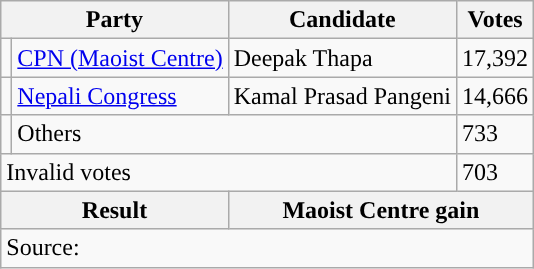<table class="wikitable">
<tr>
<th colspan="2">Party</th>
<th>Candidate</th>
<th>Votes</th>
</tr>
<tr>
<td style="background-color:"></td>
<td><a href='#'>CPN (Maoist Centre)</a></td>
<td>Deepak Thapa</td>
<td>17,392</td>
</tr>
<tr>
<td style="background-color:"></td>
<td><a href='#'>Nepali Congress</a></td>
<td>Kamal Prasad Pangeni</td>
<td>14,666</td>
</tr>
<tr>
<td></td>
<td colspan="2">Others</td>
<td>733</td>
</tr>
<tr>
<td colspan="3">Invalid votes</td>
<td>703</td>
</tr>
<tr>
<th colspan="2">Result</th>
<th colspan="2">Maoist Centre gain</th>
</tr>
<tr>
<td colspan="4">Source: </td>
</tr>
</table>
